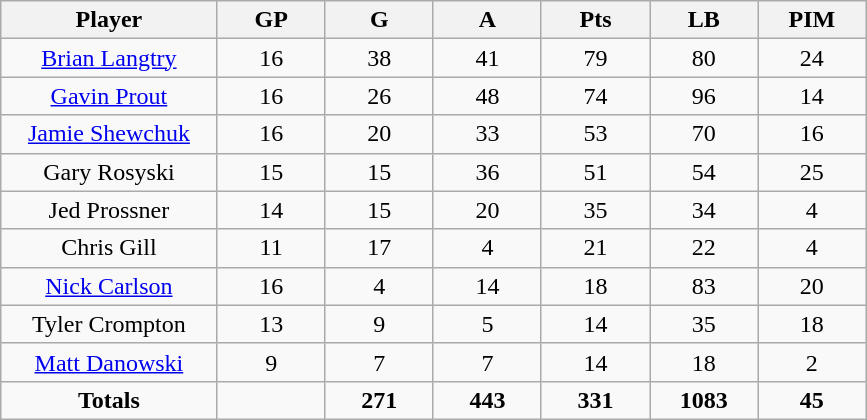<table class="wikitable sortable">
<tr align=center>
<th width="20%">Player</th>
<th width="10%">GP</th>
<th width="10%">G</th>
<th width="10%">A</th>
<th width="10%">Pts</th>
<th width="10%">LB</th>
<th width="10%">PIM</th>
</tr>
<tr align=center>
<td><a href='#'>Brian Langtry</a></td>
<td>16</td>
<td>38</td>
<td>41</td>
<td>79</td>
<td>80</td>
<td>24</td>
</tr>
<tr align=center>
<td><a href='#'>Gavin Prout</a></td>
<td>16</td>
<td>26</td>
<td>48</td>
<td>74</td>
<td>96</td>
<td>14</td>
</tr>
<tr align=center>
<td><a href='#'>Jamie Shewchuk</a></td>
<td>16</td>
<td>20</td>
<td>33</td>
<td>53</td>
<td>70</td>
<td>16</td>
</tr>
<tr align=center>
<td>Gary Rosyski</td>
<td>15</td>
<td>15</td>
<td>36</td>
<td>51</td>
<td>54</td>
<td>25</td>
</tr>
<tr align=center>
<td>Jed Prossner</td>
<td>14</td>
<td>15</td>
<td>20</td>
<td>35</td>
<td>34</td>
<td>4</td>
</tr>
<tr align=center>
<td>Chris Gill</td>
<td>11</td>
<td>17</td>
<td>4</td>
<td>21</td>
<td>22</td>
<td>4</td>
</tr>
<tr align=center>
<td><a href='#'>Nick Carlson</a></td>
<td>16</td>
<td>4</td>
<td>14</td>
<td>18</td>
<td>83</td>
<td>20</td>
</tr>
<tr align=center>
<td>Tyler Crompton</td>
<td>13</td>
<td>9</td>
<td>5</td>
<td>14</td>
<td>35</td>
<td>18</td>
</tr>
<tr align=center>
<td><a href='#'>Matt Danowski</a></td>
<td>9</td>
<td>7</td>
<td>7</td>
<td>14</td>
<td>18</td>
<td>2</td>
</tr>
<tr align=center>
<td><strong>Totals</strong></td>
<td></td>
<td><strong>271</strong></td>
<td><strong>443</strong></td>
<td><strong>331</strong></td>
<td><strong>1083</strong></td>
<td><strong>45</strong></td>
</tr>
</table>
